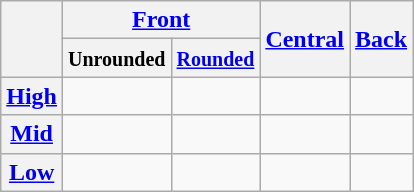<table class="wikitable" style="text-align:center">
<tr>
<th rowspan="2"></th>
<th colspan="2"><a href='#'>Front</a></th>
<th rowspan="2"><a href='#'>Central</a></th>
<th rowspan="2"><a href='#'>Back</a></th>
</tr>
<tr>
<th><small>Unrounded</small></th>
<th><small><a href='#'>Rounded</a></small></th>
</tr>
<tr>
<th><a href='#'>High</a></th>
<td> </td>
<td> </td>
<td></td>
<td> </td>
</tr>
<tr>
<th><a href='#'>Mid</a></th>
<td> </td>
<td> </td>
<td> </td>
<td> </td>
</tr>
<tr>
<th><a href='#'>Low</a></th>
<td> </td>
<td></td>
<td></td>
<td> </td>
</tr>
</table>
